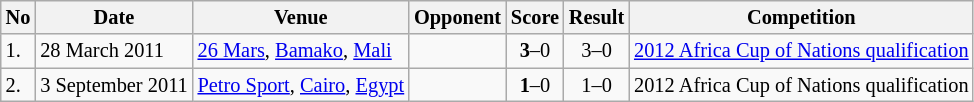<table class="wikitable" style="font-size:85%;">
<tr>
<th>No</th>
<th>Date</th>
<th>Venue</th>
<th>Opponent</th>
<th>Score</th>
<th>Result</th>
<th>Competition</th>
</tr>
<tr>
<td>1.</td>
<td>28 March 2011</td>
<td><a href='#'>26 Mars</a>, <a href='#'>Bamako</a>, <a href='#'>Mali</a></td>
<td></td>
<td align=center><strong>3</strong>–0</td>
<td align=center>3–0</td>
<td><a href='#'>2012 Africa Cup of Nations qualification</a></td>
</tr>
<tr>
<td>2.</td>
<td>3 September 2011</td>
<td><a href='#'>Petro Sport</a>, <a href='#'>Cairo</a>, <a href='#'>Egypt</a></td>
<td></td>
<td align=center><strong>1</strong>–0</td>
<td align=center>1–0</td>
<td>2012 Africa Cup of Nations qualification</td>
</tr>
</table>
